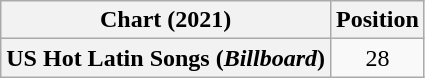<table class="wikitable plainrowheaders" style="text-align:center">
<tr>
<th scope="col">Chart (2021)</th>
<th scope="col">Position</th>
</tr>
<tr>
<th scope="row">US Hot Latin Songs (<em>Billboard</em>)</th>
<td>28</td>
</tr>
</table>
